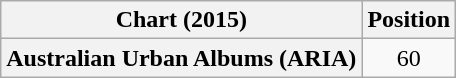<table class="wikitable plainrowheaders" style="text-align:center">
<tr>
<th scope="col">Chart (2015)</th>
<th scope="col">Position</th>
</tr>
<tr>
<th scope="row">Australian Urban Albums (ARIA)</th>
<td>60</td>
</tr>
</table>
